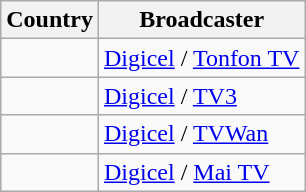<table class="wikitable">
<tr>
<th>Country</th>
<th>Broadcaster</th>
</tr>
<tr>
<td></td>
<td><a href='#'>Digicel</a> / <a href='#'>Tonfon TV</a></td>
</tr>
<tr>
<td></td>
<td><a href='#'>Digicel</a> / <a href='#'>TV3</a></td>
</tr>
<tr>
<td></td>
<td><a href='#'>Digicel</a> / <a href='#'>TVWan</a></td>
</tr>
<tr>
<td></td>
<td><a href='#'>Digicel</a> / <a href='#'>Mai TV</a></td>
</tr>
</table>
